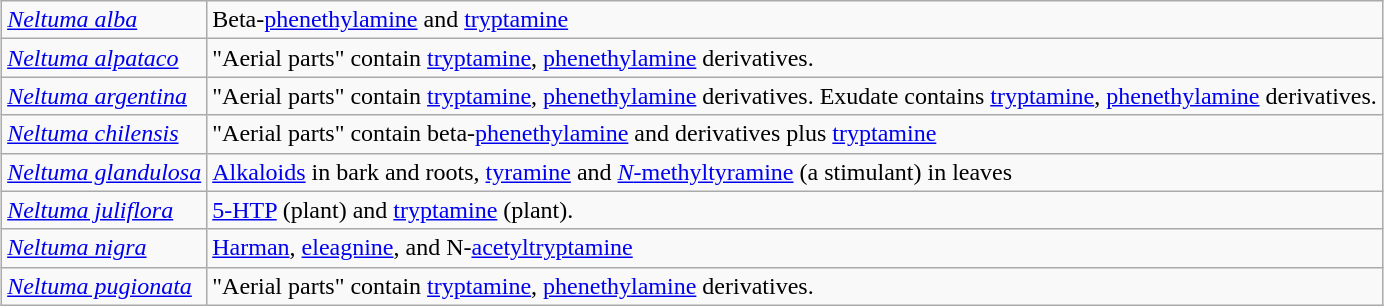<table class="wikitable" style="margin: 1em auto 1em auto" style="background:white">
<tr ---->
<td><em><a href='#'>Neltuma alba</a></em></td>
<td>Beta-<a href='#'>phenethylamine</a> and <a href='#'>tryptamine</a></td>
</tr>
<tr ---->
<td><em><a href='#'>Neltuma alpataco</a></em></td>
<td>"Aerial parts" contain <a href='#'>tryptamine</a>,  <a href='#'>phenethylamine</a> derivatives.</td>
</tr>
<tr ---->
<td><em><a href='#'>Neltuma argentina</a></em></td>
<td>"Aerial parts" contain <a href='#'>tryptamine</a>,  <a href='#'>phenethylamine</a>  derivatives. Exudate contains <a href='#'>tryptamine</a>,  <a href='#'>phenethylamine</a> derivatives.</td>
</tr>
<tr ---->
<td><em><a href='#'>Neltuma chilensis</a></em></td>
<td>"Aerial parts" contain beta-<a href='#'>phenethylamine</a> and derivatives plus <a href='#'>tryptamine</a></td>
</tr>
<tr ---->
<td><em><a href='#'>Neltuma glandulosa</a></em></td>
<td><a href='#'>Alkaloids</a> in bark and roots, <a href='#'>tyramine</a> and <a href='#'><em>N</em>-methyltyramine</a> (a stimulant) in leaves</td>
</tr>
<tr ---->
<td><em><a href='#'>Neltuma juliflora</a></em></td>
<td><a href='#'>5-HTP</a> (plant) and <a href='#'>tryptamine</a> (plant).</td>
</tr>
<tr ---->
<td><em><a href='#'>Neltuma nigra</a></em></td>
<td><a href='#'>Harman</a>, <a href='#'>eleagnine</a>, and N-<a href='#'>acetyltryptamine</a></td>
</tr>
<tr ---->
<td><em><a href='#'>Neltuma pugionata</a></em></td>
<td>"Aerial parts" contain <a href='#'>tryptamine</a>, <a href='#'>phenethylamine</a> derivatives.</td>
</tr>
</table>
